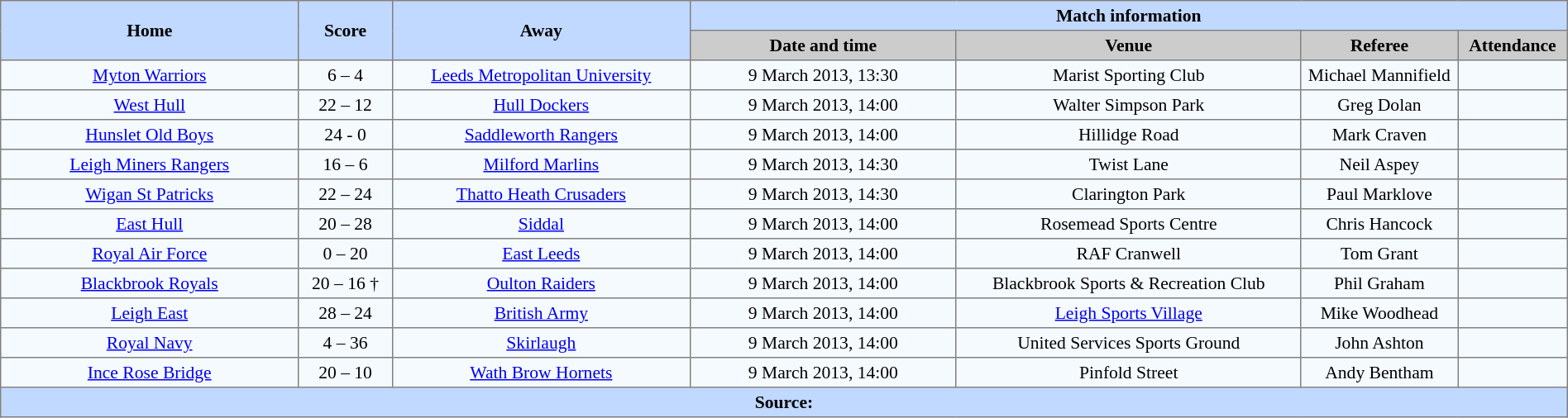<table border=1 style="border-collapse:collapse; font-size:90%; text-align:center;" cellpadding=3 cellspacing=0 width=100%>
<tr bgcolor=#C1D8FF>
<th rowspan=2 width=19%>Home</th>
<th rowspan=2 width=6%>Score</th>
<th rowspan=2 width=19%>Away</th>
<th colspan=6>Match information</th>
</tr>
<tr bgcolor=#CCCCCC>
<th width=17%>Date and time</th>
<th width=22%>Venue</th>
<th width=10%>Referee</th>
<th width=7%>Attendance</th>
</tr>
<tr bgcolor=#F5FAFF>
<td><a href='#'>Myton Warriors</a></td>
<td>6 – 4</td>
<td><a href='#'>Leeds Metropolitan University</a></td>
<td>9 March 2013, 13:30</td>
<td>Marist Sporting Club</td>
<td>Michael Mannifield</td>
<td></td>
</tr>
<tr bgcolor=#F5FAFF>
<td><a href='#'>West Hull</a></td>
<td>22 – 12</td>
<td><a href='#'>Hull Dockers</a></td>
<td>9 March 2013, 14:00</td>
<td>Walter Simpson Park</td>
<td>Greg Dolan</td>
<td></td>
</tr>
<tr bgcolor=#F5FAFF>
<td><a href='#'>Hunslet Old Boys</a></td>
<td>24 - 0</td>
<td><a href='#'>Saddleworth Rangers</a></td>
<td>9 March 2013, 14:00</td>
<td>Hillidge Road</td>
<td>Mark Craven</td>
<td></td>
</tr>
<tr bgcolor=#F5FAFF>
<td><a href='#'>Leigh Miners Rangers</a></td>
<td>16 – 6</td>
<td><a href='#'>Milford Marlins</a></td>
<td>9 March 2013, 14:30</td>
<td>Twist Lane</td>
<td>Neil Aspey</td>
<td></td>
</tr>
<tr bgcolor=#F5FAFF>
<td><a href='#'>Wigan St Patricks</a></td>
<td>22 – 24</td>
<td><a href='#'>Thatto Heath Crusaders</a></td>
<td>9 March 2013, 14:30</td>
<td>Clarington Park</td>
<td>Paul Marklove</td>
<td></td>
</tr>
<tr bgcolor=#F5FAFF>
<td><a href='#'>East Hull</a></td>
<td>20 – 28</td>
<td><a href='#'>Siddal</a></td>
<td>9 March 2013, 14:00</td>
<td>Rosemead Sports Centre</td>
<td>Chris Hancock</td>
<td></td>
</tr>
<tr bgcolor=#F5FAFF>
<td><a href='#'>Royal Air Force</a></td>
<td>0 – 20</td>
<td><a href='#'>East Leeds</a></td>
<td>9 March 2013, 14:00</td>
<td>RAF Cranwell</td>
<td>Tom Grant</td>
<td></td>
</tr>
<tr bgcolor=#F5FAFF>
<td><a href='#'>Blackbrook Royals</a></td>
<td>20 – 16 †</td>
<td><a href='#'>Oulton Raiders</a></td>
<td>9 March 2013, 14:00</td>
<td>Blackbrook Sports & Recreation Club</td>
<td>Phil Graham</td>
<td></td>
</tr>
<tr bgcolor=#F5FAFF>
<td><a href='#'>Leigh East</a></td>
<td>28 – 24</td>
<td><a href='#'>British Army</a></td>
<td>9 March 2013, 14:00</td>
<td><a href='#'>Leigh Sports Village</a></td>
<td>Mike Woodhead</td>
<td></td>
</tr>
<tr bgcolor=#F5FAFF>
<td><a href='#'>Royal Navy</a></td>
<td>4 – 36</td>
<td><a href='#'>Skirlaugh</a></td>
<td>9 March 2013, 14:00</td>
<td>United Services Sports Ground</td>
<td>John Ashton</td>
<td></td>
</tr>
<tr bgcolor=#F5FAFF>
<td><a href='#'>Ince Rose Bridge</a></td>
<td>20 – 10</td>
<td><a href='#'>Wath Brow Hornets</a></td>
<td>9 March 2013, 14:00</td>
<td>Pinfold Street</td>
<td>Andy Bentham</td>
<td></td>
</tr>
<tr style="background:#c1d8ff;">
<th colspan=12>Source:</th>
</tr>
</table>
